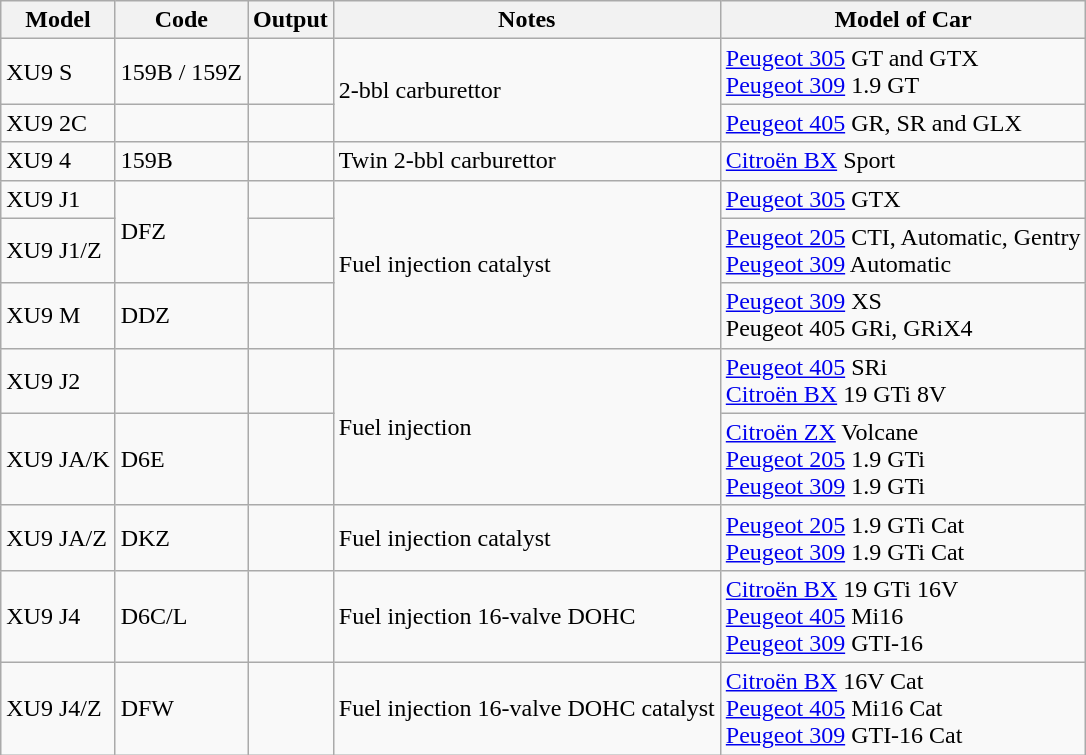<table class="wikitable">
<tr>
<th>Model</th>
<th>Code</th>
<th>Output</th>
<th>Notes</th>
<th>Model of Car</th>
</tr>
<tr>
<td>XU9 S</td>
<td>159B / 159Z</td>
<td></td>
<td rowspan=2>2-bbl carburettor</td>
<td><a href='#'>Peugeot 305</a> GT and GTX<br><a href='#'>Peugeot 309</a> 1.9 GT</td>
</tr>
<tr>
<td>XU9 2C</td>
<td></td>
<td></td>
<td><a href='#'>Peugeot 405</a> GR, SR and GLX</td>
</tr>
<tr>
<td>XU9 4</td>
<td>159B</td>
<td></td>
<td>Twin 2-bbl carburettor</td>
<td><a href='#'>Citroën BX</a> Sport</td>
</tr>
<tr>
<td>XU9 J1</td>
<td rowspan=2>DFZ</td>
<td></td>
<td rowspan=3>Fuel injection catalyst</td>
<td><a href='#'>Peugeot 305</a> GTX</td>
</tr>
<tr>
<td>XU9 J1/Z</td>
<td></td>
<td><a href='#'>Peugeot 205</a> CTI, Automatic, Gentry<br><a href='#'>Peugeot 309</a> Automatic</td>
</tr>
<tr>
<td>XU9 M</td>
<td>DDZ</td>
<td></td>
<td><a href='#'>Peugeot 309</a> XS<br>Peugeot 405 GRi, GRiX4</td>
</tr>
<tr>
<td>XU9 J2</td>
<td></td>
<td></td>
<td rowspan=2>Fuel injection</td>
<td><a href='#'>Peugeot 405</a> SRi<br><a href='#'>Citroën BX</a> 19 GTi 8V</td>
</tr>
<tr>
<td>XU9 JA/K</td>
<td>D6E</td>
<td></td>
<td><a href='#'>Citroën ZX</a> Volcane<br><a href='#'>Peugeot 205</a> 1.9 GTi<br><a href='#'>Peugeot 309</a> 1.9 GTi</td>
</tr>
<tr>
<td>XU9 JA/Z</td>
<td>DKZ</td>
<td></td>
<td>Fuel injection catalyst</td>
<td><a href='#'>Peugeot 205</a> 1.9 GTi Cat<br><a href='#'>Peugeot 309</a> 1.9 GTi Cat</td>
</tr>
<tr>
<td>XU9 J4</td>
<td>D6C/L</td>
<td></td>
<td>Fuel injection 16-valve DOHC</td>
<td><a href='#'>Citroën BX</a> 19 GTi 16V<br><a href='#'>Peugeot 405</a> Mi16<br><a href='#'>Peugeot 309</a> GTI-16 <br></td>
</tr>
<tr>
<td>XU9 J4/Z</td>
<td>DFW</td>
<td></td>
<td>Fuel injection 16-valve DOHC catalyst</td>
<td><a href='#'>Citroën BX</a> 16V Cat<br><a href='#'>Peugeot 405</a> Mi16 Cat<br><a href='#'>Peugeot 309</a> GTI-16 Cat</td>
</tr>
</table>
